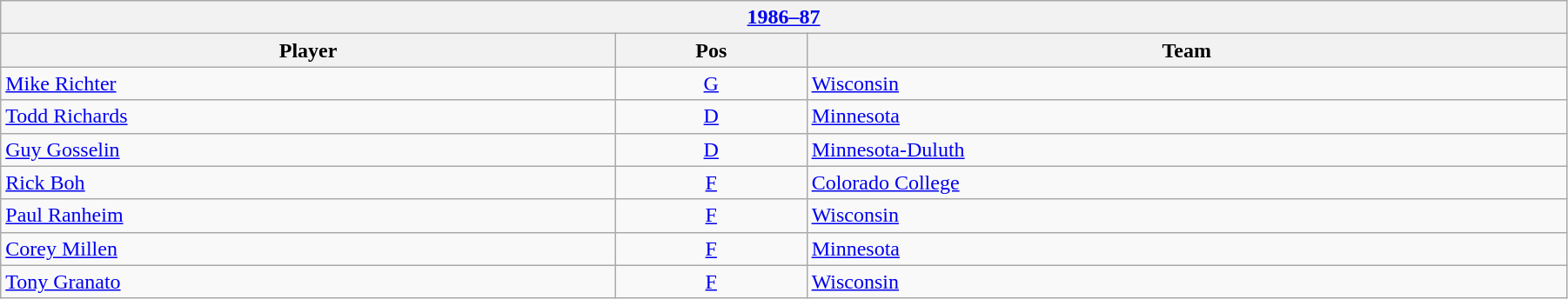<table class="wikitable" width=95%>
<tr>
<th colspan=3><a href='#'>1986–87</a></th>
</tr>
<tr>
<th>Player</th>
<th>Pos</th>
<th>Team</th>
</tr>
<tr>
<td><a href='#'>Mike Richter</a></td>
<td align=center><a href='#'>G</a></td>
<td><a href='#'>Wisconsin</a></td>
</tr>
<tr>
<td><a href='#'>Todd Richards</a></td>
<td align=center><a href='#'>D</a></td>
<td><a href='#'>Minnesota</a></td>
</tr>
<tr>
<td><a href='#'>Guy Gosselin</a></td>
<td align=center><a href='#'>D</a></td>
<td><a href='#'>Minnesota-Duluth</a></td>
</tr>
<tr>
<td><a href='#'>Rick Boh</a></td>
<td align=center><a href='#'>F</a></td>
<td><a href='#'>Colorado College</a></td>
</tr>
<tr>
<td><a href='#'>Paul Ranheim</a></td>
<td align=center><a href='#'>F</a></td>
<td><a href='#'>Wisconsin</a></td>
</tr>
<tr>
<td><a href='#'>Corey Millen</a></td>
<td align=center><a href='#'>F</a></td>
<td><a href='#'>Minnesota</a></td>
</tr>
<tr>
<td><a href='#'>Tony Granato</a></td>
<td align=center><a href='#'>F</a></td>
<td><a href='#'>Wisconsin</a></td>
</tr>
</table>
